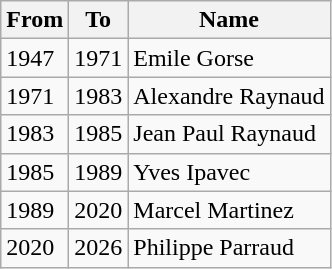<table class="wikitable">
<tr>
<th>From</th>
<th>To</th>
<th>Name</th>
</tr>
<tr>
<td>1947</td>
<td>1971</td>
<td>Emile Gorse</td>
</tr>
<tr>
<td>1971</td>
<td>1983</td>
<td>Alexandre Raynaud</td>
</tr>
<tr>
<td>1983</td>
<td>1985</td>
<td>Jean Paul Raynaud</td>
</tr>
<tr>
<td>1985</td>
<td>1989</td>
<td>Yves Ipavec</td>
</tr>
<tr>
<td>1989</td>
<td>2020</td>
<td>Marcel Martinez</td>
</tr>
<tr>
<td>2020</td>
<td>2026</td>
<td>Philippe Parraud</td>
</tr>
</table>
